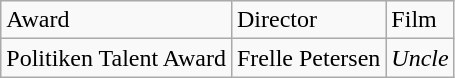<table class="wikitable">
<tr>
<td>Award</td>
<td>Director</td>
<td>Film</td>
</tr>
<tr>
<td>Politiken Talent Award</td>
<td>Frelle Petersen</td>
<td><em>Uncle</em></td>
</tr>
</table>
